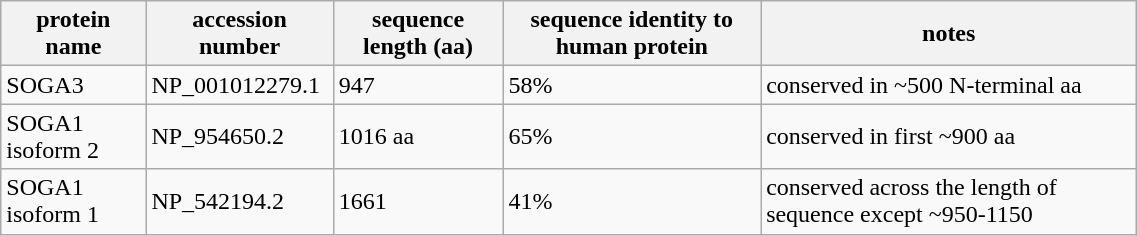<table class = "wikitable" style="width: 60%; ">
<tr>
<th>protein name</th>
<th>accession number</th>
<th>sequence length (aa)</th>
<th>sequence identity to human protein</th>
<th>notes</th>
</tr>
<tr>
<td>SOGA3</td>
<td>NP_001012279.1</td>
<td>947</td>
<td>58%</td>
<td>conserved in ~500 N-terminal aa</td>
</tr>
<tr>
<td>SOGA1 isoform 2</td>
<td>NP_954650.2</td>
<td>1016 aa</td>
<td>65%</td>
<td>conserved in first ~900 aa</td>
</tr>
<tr>
<td>SOGA1 isoform 1</td>
<td>NP_542194.2</td>
<td>1661</td>
<td>41%</td>
<td>conserved across the length of sequence except ~950-1150</td>
</tr>
</table>
